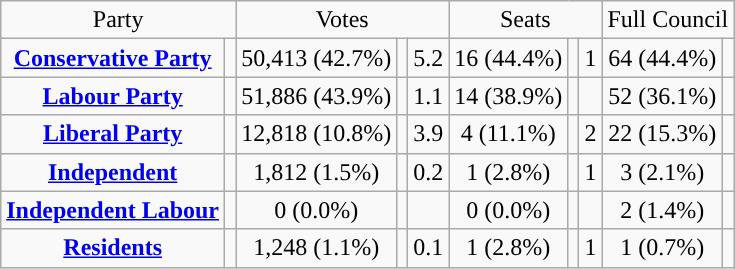<table class=wikitable style="text-align:center;">
<tr>
<td colspan=2>Party</td>
<td colspan=3>Votes</td>
<td colspan=3>Seats</td>
<td colspan=3>Full Council</td>
</tr>
<tr>
<td><strong><a href='#'>Conservative Party</a></strong></td>
<td style="background:"></td>
<td>50,413 (42.7%)</td>
<td></td>
<td> 5.2</td>
<td>16 (44.4%)</td>
<td></td>
<td> 1</td>
<td>64 (44.4%)</td>
<td></td>
</tr>
<tr>
<td><strong><a href='#'>Labour Party</a></strong></td>
<td style="background:"></td>
<td>51,886 (43.9%)</td>
<td></td>
<td> 1.1</td>
<td>14 (38.9%)</td>
<td></td>
<td></td>
<td>52 (36.1%)</td>
<td></td>
</tr>
<tr>
<td><strong><a href='#'>Liberal Party</a></strong></td>
<td style="background:"></td>
<td>12,818 (10.8%)</td>
<td></td>
<td> 3.9</td>
<td>4 (11.1%)</td>
<td></td>
<td> 2</td>
<td>22 (15.3%)</td>
<td></td>
</tr>
<tr>
<td><strong><a href='#'>Independent</a></strong></td>
<td style="background:"></td>
<td>1,812 (1.5%)</td>
<td></td>
<td> 0.2</td>
<td>1 (2.8%)</td>
<td></td>
<td> 1</td>
<td>3 (2.1%)</td>
<td></td>
</tr>
<tr>
<td><strong><a href='#'>Independent Labour</a></strong></td>
<td style="background:"></td>
<td>0 (0.0%)</td>
<td></td>
<td></td>
<td>0 (0.0%)</td>
<td></td>
<td></td>
<td>2 (1.4%)</td>
<td></td>
</tr>
<tr>
<td><strong><a href='#'>Residents</a></strong></td>
<td style="background:"></td>
<td>1,248 (1.1%)</td>
<td></td>
<td> 0.1</td>
<td>1 (2.8%)</td>
<td></td>
<td> 1</td>
<td>1 (0.7%)</td>
<td></td>
</tr>
</table>
